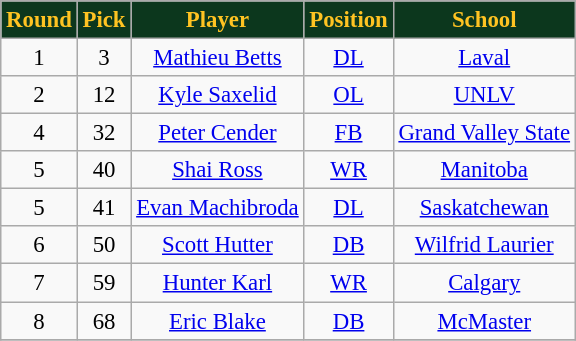<table class="wikitable" style="font-size: 95%;">
<tr>
<th style="background:#0C371D;color:#ffc322;">Round</th>
<th style="background:#0C371D;color:#ffc322;">Pick</th>
<th style="background:#0C371D;color:#ffc322;">Player</th>
<th style="background:#0C371D;color:#ffc322;">Position</th>
<th style="background:#0C371D;color:#ffc322;">School</th>
</tr>
<tr align="center">
<td align=center>1</td>
<td>3</td>
<td><a href='#'>Mathieu Betts</a></td>
<td><a href='#'>DL</a></td>
<td><a href='#'>Laval</a></td>
</tr>
<tr align="center">
<td align=center>2</td>
<td>12</td>
<td><a href='#'>Kyle Saxelid</a></td>
<td><a href='#'>OL</a></td>
<td><a href='#'>UNLV</a></td>
</tr>
<tr align="center">
<td align=center>4</td>
<td>32</td>
<td><a href='#'>Peter Cender</a></td>
<td><a href='#'>FB</a></td>
<td><a href='#'>Grand Valley State</a></td>
</tr>
<tr align="center">
<td align=center>5</td>
<td>40</td>
<td><a href='#'>Shai Ross</a></td>
<td><a href='#'>WR</a></td>
<td><a href='#'>Manitoba</a></td>
</tr>
<tr align="center">
<td align=center>5</td>
<td>41</td>
<td><a href='#'>Evan Machibroda</a></td>
<td><a href='#'>DL</a></td>
<td><a href='#'>Saskatchewan</a></td>
</tr>
<tr align="center">
<td align=center>6</td>
<td>50</td>
<td><a href='#'>Scott Hutter</a></td>
<td><a href='#'>DB</a></td>
<td><a href='#'>Wilfrid Laurier</a></td>
</tr>
<tr align="center">
<td align=center>7</td>
<td>59</td>
<td><a href='#'>Hunter Karl</a></td>
<td><a href='#'>WR</a></td>
<td><a href='#'>Calgary</a></td>
</tr>
<tr align="center">
<td align=center>8</td>
<td>68</td>
<td><a href='#'>Eric Blake</a></td>
<td><a href='#'>DB</a></td>
<td><a href='#'>McMaster</a></td>
</tr>
<tr>
</tr>
</table>
